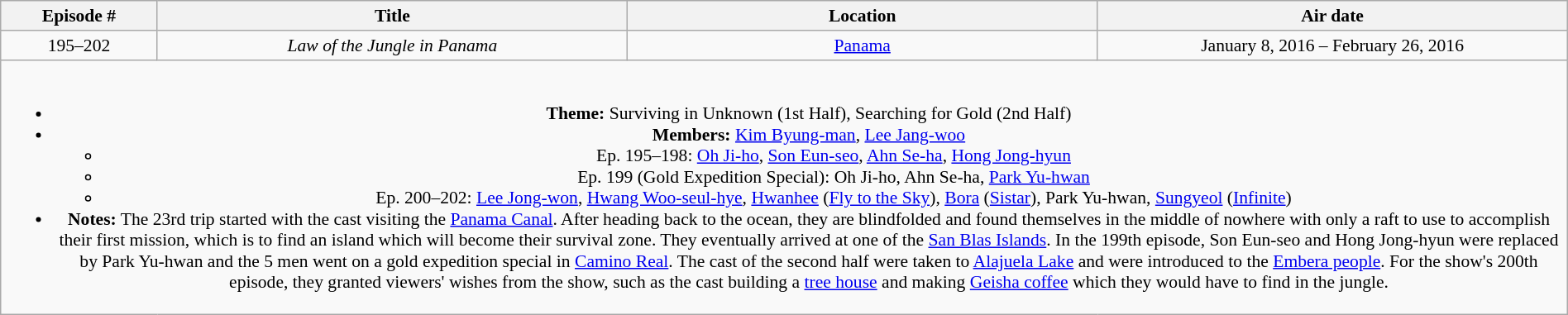<table class="wikitable" style="text-align:center; font-size:90%; width:100%;">
<tr>
<th width="10%">Episode #</th>
<th width="30%">Title</th>
<th width="30%">Location</th>
<th width="30%">Air date</th>
</tr>
<tr>
<td>195–202</td>
<td><em>Law of the Jungle in Panama</em></td>
<td><a href='#'>Panama</a></td>
<td>January 8, 2016 – February 26, 2016</td>
</tr>
<tr>
<td colspan="4"><br><ul><li><strong>Theme:</strong> Surviving in Unknown (1st Half), Searching for Gold (2nd Half)</li><li><strong>Members:</strong> <a href='#'>Kim Byung-man</a>, <a href='#'>Lee Jang-woo</a><ul><li>Ep. 195–198: <a href='#'>Oh Ji-ho</a>, <a href='#'>Son Eun-seo</a>, <a href='#'>Ahn Se-ha</a>, <a href='#'>Hong Jong-hyun</a></li><li>Ep. 199 (Gold Expedition Special): Oh Ji-ho, Ahn Se-ha, <a href='#'>Park Yu-hwan</a></li><li>Ep. 200–202: <a href='#'>Lee Jong-won</a>, <a href='#'>Hwang Woo-seul-hye</a>, <a href='#'>Hwanhee</a> (<a href='#'>Fly to the Sky</a>), <a href='#'>Bora</a> (<a href='#'>Sistar</a>), Park Yu-hwan, <a href='#'>Sungyeol</a> (<a href='#'>Infinite</a>)</li></ul></li><li><strong>Notes:</strong> The 23rd trip started with the cast visiting the <a href='#'>Panama Canal</a>. After heading back to the ocean, they are blindfolded and found themselves in the middle of nowhere with only a raft to use to accomplish their first mission, which is to find an island which will become their survival zone. They eventually arrived at one of the <a href='#'>San Blas Islands</a>. In the 199th episode, Son Eun-seo and Hong Jong-hyun were replaced by Park Yu-hwan and the 5 men went on a gold expedition special in <a href='#'>Camino Real</a>. The cast of the second half were taken to <a href='#'>Alajuela Lake</a> and were introduced to the <a href='#'>Embera people</a>. For the show's 200th episode, they granted viewers' wishes from the show, such as the cast building a <a href='#'>tree house</a> and making <a href='#'>Geisha coffee</a> which they would have to find in the jungle.</li></ul></td>
</tr>
</table>
